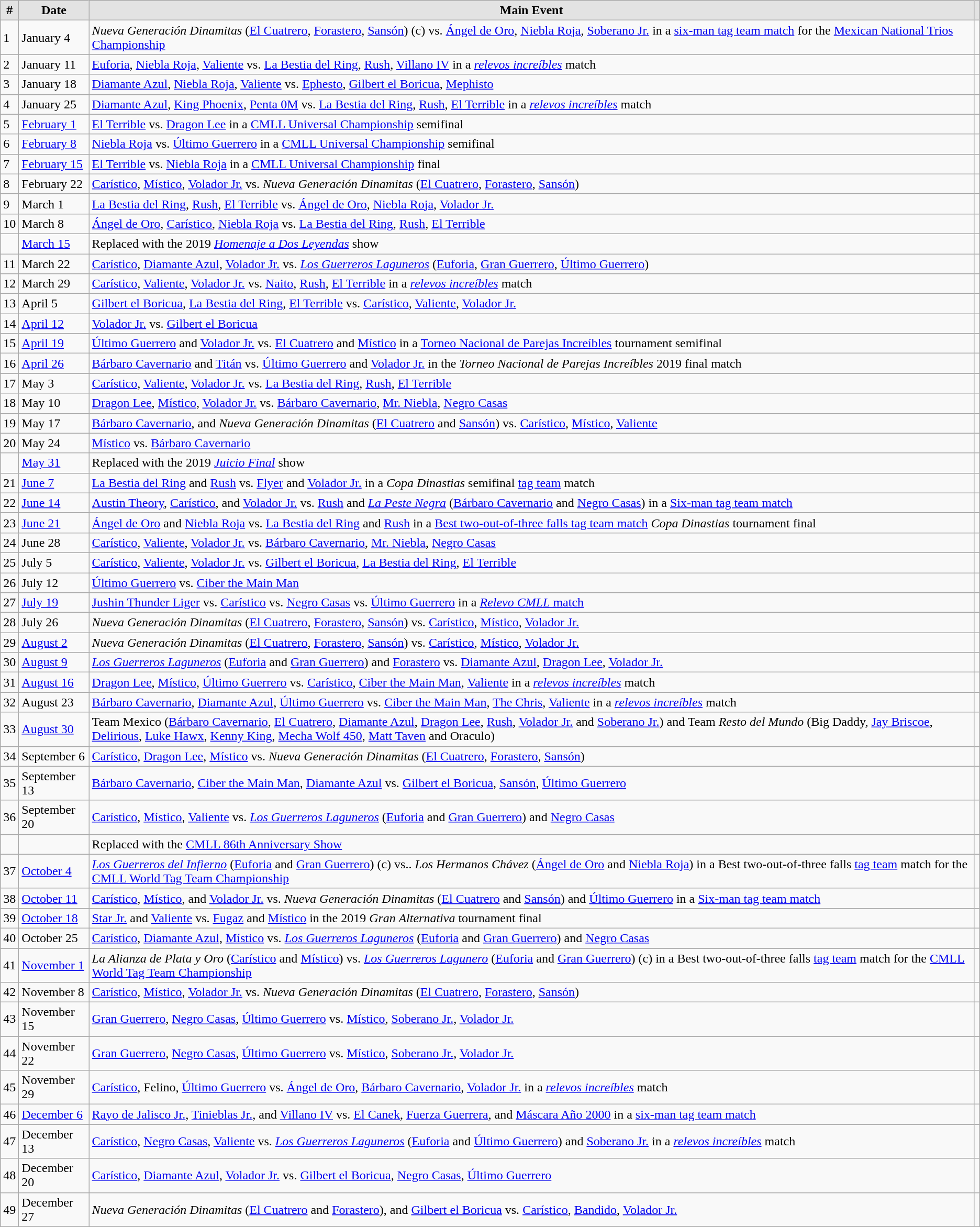<table text-align: left;" class="wikitable sortable">
<tr>
<th data-sort-type="number" style="border-style: none none solid solid; background: #e3e3e3"><strong>#</strong></th>
<th style="border-style: none none solid solid; background: #e3e3e3"><strong>Date</strong></th>
<th style="border-style: none none solid solid; background: #e3e3e3"><strong>Main Event</strong></th>
<th class="unsortable" style="border-style: none none solid solid; background: #e3e3e3"><strong></strong></th>
</tr>
<tr>
<td>1</td>
<td>January 4</td>
<td><em>Nueva Generación Dinamitas</em> (<a href='#'>El Cuatrero</a>, <a href='#'>Forastero</a>, <a href='#'>Sansón</a>) (c) vs. <a href='#'>Ángel de Oro</a>, <a href='#'>Niebla Roja</a>, <a href='#'>Soberano Jr.</a> in a <a href='#'>six-man tag team match</a> for the <a href='#'>Mexican National Trios Championship</a></td>
<td></td>
</tr>
<tr>
<td>2</td>
<td>January 11</td>
<td><a href='#'>Euforia</a>, <a href='#'>Niebla Roja</a>, <a href='#'>Valiente</a> vs. <a href='#'>La Bestia del Ring</a>, <a href='#'>Rush</a>, <a href='#'>Villano IV</a> in a <em><a href='#'>relevos increíbles</a></em> match</td>
<td></td>
</tr>
<tr>
<td>3</td>
<td>January 18</td>
<td><a href='#'>Diamante Azul</a>, <a href='#'>Niebla Roja</a>, <a href='#'>Valiente</a> vs. <a href='#'>Ephesto</a>, <a href='#'>Gilbert el Boricua</a>, <a href='#'>Mephisto</a></td>
<td></td>
</tr>
<tr>
<td>4</td>
<td>January 25</td>
<td><a href='#'>Diamante Azul</a>, <a href='#'>King Phoenix</a>, <a href='#'>Penta 0M</a> vs. <a href='#'>La Bestia del Ring</a>, <a href='#'>Rush</a>, <a href='#'>El Terrible</a> in a <em><a href='#'>relevos increíbles</a></em> match</td>
<td></td>
</tr>
<tr>
<td>5</td>
<td><a href='#'>February 1</a></td>
<td><a href='#'>El Terrible</a> vs. <a href='#'>Dragon Lee</a> in a <a href='#'>CMLL Universal Championship</a> semifinal</td>
<td></td>
</tr>
<tr>
<td>6</td>
<td><a href='#'>February 8</a></td>
<td><a href='#'>Niebla Roja</a> vs. <a href='#'>Último Guerrero</a> in a <a href='#'>CMLL Universal Championship</a> semifinal</td>
<td></td>
</tr>
<tr>
<td>7</td>
<td><a href='#'>February 15</a></td>
<td><a href='#'>El Terrible</a> vs. <a href='#'>Niebla Roja</a> in a <a href='#'>CMLL Universal Championship</a> final</td>
<td></td>
</tr>
<tr>
<td>8</td>
<td>February 22</td>
<td><a href='#'>Carístico</a>, <a href='#'>Místico</a>, <a href='#'>Volador Jr.</a> vs. <em>Nueva Generación Dinamitas</em> (<a href='#'>El Cuatrero</a>, <a href='#'>Forastero</a>, <a href='#'>Sansón</a>)</td>
<td></td>
</tr>
<tr>
<td>9</td>
<td>March 1</td>
<td><a href='#'>La Bestia del Ring</a>, <a href='#'>Rush</a>, <a href='#'>El Terrible</a> vs. <a href='#'>Ángel de Oro</a>, <a href='#'>Niebla Roja</a>, <a href='#'>Volador Jr.</a></td>
<td></td>
</tr>
<tr>
<td>10</td>
<td>March 8</td>
<td><a href='#'>Ángel de Oro</a>, <a href='#'>Carístico</a>, <a href='#'>Niebla Roja</a> vs. <a href='#'>La Bestia del Ring</a>, <a href='#'>Rush</a>, <a href='#'>El Terrible</a></td>
<td></td>
</tr>
<tr>
<td></td>
<td><a href='#'>March 15</a></td>
<td>Replaced with the 2019 <em><a href='#'>Homenaje a Dos Leyendas</a></em> show</td>
<td></td>
</tr>
<tr>
<td>11</td>
<td>March 22</td>
<td><a href='#'>Carístico</a>, <a href='#'>Diamante Azul</a>, <a href='#'>Volador Jr.</a> vs. <em><a href='#'>Los Guerreros Laguneros</a></em> (<a href='#'>Euforia</a>, <a href='#'>Gran Guerrero</a>, <a href='#'>Último Guerrero</a>)</td>
<td></td>
</tr>
<tr>
<td>12</td>
<td>March 29</td>
<td><a href='#'>Carístico</a>, <a href='#'>Valiente</a>, <a href='#'>Volador Jr.</a> vs. <a href='#'>Naito</a>, <a href='#'>Rush</a>, <a href='#'>El Terrible</a> in a <em><a href='#'>relevos increíbles</a></em> match</td>
<td></td>
</tr>
<tr>
<td>13</td>
<td>April 5</td>
<td><a href='#'>Gilbert el Boricua</a>, <a href='#'>La Bestia del Ring</a>, <a href='#'>El Terrible</a> vs. <a href='#'>Carístico</a>, <a href='#'>Valiente</a>, <a href='#'>Volador Jr.</a></td>
<td></td>
</tr>
<tr>
<td>14</td>
<td><a href='#'>April 12</a></td>
<td><a href='#'>Volador Jr.</a> vs. <a href='#'>Gilbert el Boricua</a></td>
<td></td>
</tr>
<tr>
<td>15</td>
<td><a href='#'>April 19</a></td>
<td><a href='#'>Último Guerrero</a> and <a href='#'>Volador Jr.</a> vs. <a href='#'>El Cuatrero</a> and <a href='#'>Místico</a> in a <a href='#'>Torneo Nacional de Parejas Increíbles</a> tournament semifinal</td>
<td></td>
</tr>
<tr>
<td>16</td>
<td><a href='#'>April 26</a></td>
<td><a href='#'>Bárbaro Cavernario</a> and <a href='#'>Titán</a> vs. <a href='#'>Último Guerrero</a> and <a href='#'>Volador Jr.</a> in the <em>Torneo Nacional de Parejas Increíbles</em> 2019 final match</td>
<td></td>
</tr>
<tr>
<td>17</td>
<td>May 3</td>
<td><a href='#'>Carístico</a>, <a href='#'>Valiente</a>, <a href='#'>Volador Jr.</a> vs. <a href='#'>La Bestia del Ring</a>, <a href='#'>Rush</a>, <a href='#'>El Terrible</a></td>
<td></td>
</tr>
<tr>
<td>18</td>
<td>May 10</td>
<td><a href='#'>Dragon Lee</a>, <a href='#'>Místico</a>, <a href='#'>Volador Jr.</a> vs. <a href='#'>Bárbaro Cavernario</a>, <a href='#'>Mr. Niebla</a>, <a href='#'>Negro Casas</a></td>
<td></td>
</tr>
<tr>
<td>19</td>
<td>May 17</td>
<td><a href='#'>Bárbaro Cavernario</a>, and <em>Nueva Generación Dinamitas</em> (<a href='#'>El Cuatrero</a> and <a href='#'>Sansón</a>) vs. <a href='#'>Carístico</a>, <a href='#'>Místico</a>, <a href='#'>Valiente</a></td>
<td></td>
</tr>
<tr>
<td>20</td>
<td>May 24</td>
<td><a href='#'>Místico</a> vs. <a href='#'>Bárbaro Cavernario</a></td>
<td></td>
</tr>
<tr>
<td></td>
<td><a href='#'>May 31</a></td>
<td>Replaced with the 2019 <em><a href='#'>Juicio Final</a></em> show</td>
<td></td>
</tr>
<tr>
<td>21</td>
<td><a href='#'>June 7</a></td>
<td><a href='#'>La Bestia del Ring</a> and <a href='#'>Rush</a> vs. <a href='#'>Flyer</a> and <a href='#'>Volador Jr.</a> in a <em>Copa Dinastias</em> semifinal <a href='#'>tag team</a> match</td>
<td></td>
</tr>
<tr>
<td>22</td>
<td><a href='#'>June 14</a></td>
<td><a href='#'>Austin Theory</a>, <a href='#'>Carístico</a>, and <a href='#'>Volador Jr.</a> vs. <a href='#'>Rush</a> and <em><a href='#'>La Peste Negra</a></em> (<a href='#'>Bárbaro Cavernario</a> and <a href='#'>Negro Casas</a>) in a <a href='#'>Six-man tag team match</a></td>
<td></td>
</tr>
<tr>
<td>23</td>
<td><a href='#'>June 21</a></td>
<td><a href='#'>Ángel de Oro</a> and <a href='#'>Niebla Roja</a> vs. <a href='#'>La Bestia del Ring</a> and <a href='#'>Rush</a> in a <a href='#'>Best two-out-of-three falls tag team match</a> <em>Copa Dinastias</em> tournament final</td>
<td></td>
</tr>
<tr>
<td>24</td>
<td>June 28</td>
<td><a href='#'>Carístico</a>, <a href='#'>Valiente</a>, <a href='#'>Volador Jr.</a> vs. <a href='#'>Bárbaro Cavernario</a>, <a href='#'>Mr. Niebla</a>, <a href='#'>Negro Casas</a></td>
<td></td>
</tr>
<tr>
<td>25</td>
<td>July 5</td>
<td><a href='#'>Carístico</a>, <a href='#'>Valiente</a>, <a href='#'>Volador Jr.</a> vs. <a href='#'>Gilbert el Boricua</a>, <a href='#'>La Bestia del Ring</a>, <a href='#'>El Terrible</a></td>
<td></td>
</tr>
<tr>
<td>26</td>
<td>July 12</td>
<td><a href='#'>Último Guerrero</a> vs. <a href='#'>Ciber the Main Man</a></td>
<td></td>
</tr>
<tr>
<td>27</td>
<td><a href='#'>July 19</a></td>
<td><a href='#'>Jushin Thunder Liger</a> vs. <a href='#'>Carístico</a> vs. <a href='#'>Negro Casas</a> vs. <a href='#'>Último Guerrero</a> in a <a href='#'><em>Relevo CMLL</em> match</a> </td>
<td></td>
</tr>
<tr>
<td>28</td>
<td>July 26</td>
<td><em>Nueva Generación Dinamitas</em> (<a href='#'>El Cuatrero</a>, <a href='#'>Forastero</a>, <a href='#'>Sansón</a>) vs. <a href='#'>Carístico</a>, <a href='#'>Místico</a>, <a href='#'>Volador Jr.</a></td>
<td></td>
</tr>
<tr>
<td>29</td>
<td><a href='#'>August 2</a></td>
<td><em>Nueva Generación Dinamitas</em> (<a href='#'>El Cuatrero</a>, <a href='#'>Forastero</a>, <a href='#'>Sansón</a>) vs. <a href='#'>Carístico</a>, <a href='#'>Místico</a>, <a href='#'>Volador Jr.</a></td>
<td></td>
</tr>
<tr>
<td>30</td>
<td><a href='#'>August 9</a></td>
<td><em><a href='#'>Los Guerreros Laguneros</a></em> (<a href='#'>Euforia</a> and <a href='#'>Gran Guerrero</a>) and <a href='#'>Forastero</a> vs. <a href='#'>Diamante Azul</a>, <a href='#'>Dragon Lee</a>, <a href='#'>Volador Jr.</a></td>
<td></td>
</tr>
<tr>
<td>31</td>
<td><a href='#'>August 16</a></td>
<td><a href='#'>Dragon Lee</a>, <a href='#'>Místico</a>, <a href='#'>Último Guerrero</a> vs. <a href='#'>Carístico</a>, <a href='#'>Ciber the Main Man</a>, <a href='#'>Valiente</a> in a <em><a href='#'>relevos increíbles</a></em> match</td>
<td></td>
</tr>
<tr>
<td>32</td>
<td>August 23</td>
<td><a href='#'>Bárbaro Cavernario</a>, <a href='#'>Diamante Azul</a>, <a href='#'>Último Guerrero</a> vs. <a href='#'>Ciber the Main Man</a>, <a href='#'>The Chris</a>, <a href='#'>Valiente</a> in a <em><a href='#'>relevos increíbles</a></em> match</td>
<td></td>
</tr>
<tr>
<td>33</td>
<td><a href='#'>August 30</a></td>
<td>Team Mexico (<a href='#'>Bárbaro Cavernario</a>, <a href='#'>El Cuatrero</a>, <a href='#'>Diamante Azul</a>, <a href='#'>Dragon Lee</a>, <a href='#'>Rush</a>, <a href='#'>Volador Jr.</a> and <a href='#'>Soberano Jr.</a>) and Team <em>Resto del Mundo</em> (Big Daddy, <a href='#'>Jay Briscoe</a>, <a href='#'>Delirious</a>, <a href='#'>Luke Hawx</a>, <a href='#'>Kenny King</a>, <a href='#'>Mecha Wolf 450</a>, <a href='#'>Matt Taven</a> and Oraculo)</td>
<td></td>
</tr>
<tr>
<td>34</td>
<td>September 6</td>
<td><a href='#'>Carístico</a>, <a href='#'>Dragon Lee</a>, <a href='#'>Místico</a> vs. <em>Nueva Generación Dinamitas</em> (<a href='#'>El Cuatrero</a>, <a href='#'>Forastero</a>, <a href='#'>Sansón</a>)</td>
<td></td>
</tr>
<tr>
<td>35</td>
<td>September 13</td>
<td><a href='#'>Bárbaro Cavernario</a>, <a href='#'>Ciber the Main Man</a>, <a href='#'>Diamante Azul</a> vs. <a href='#'>Gilbert el Boricua</a>, <a href='#'>Sansón</a>, <a href='#'>Último Guerrero</a></td>
<td></td>
</tr>
<tr>
<td>36</td>
<td>September 20</td>
<td><a href='#'>Carístico</a>, <a href='#'>Místico</a>, <a href='#'>Valiente</a> vs. <em><a href='#'>Los Guerreros Laguneros</a></em> (<a href='#'>Euforia</a> and <a href='#'>Gran Guerrero</a>) and <a href='#'>Negro Casas</a></td>
<td></td>
</tr>
<tr>
<td></td>
<td></td>
<td>Replaced with the <a href='#'>CMLL 86th Anniversary Show</a></td>
<td></td>
</tr>
<tr>
<td>37</td>
<td><a href='#'>October 4</a></td>
<td><em><a href='#'>Los Guerreros del Infierno</a></em> (<a href='#'>Euforia</a> and <a href='#'>Gran Guerrero</a>) (c) vs.. <em>Los Hermanos Chávez</em> (<a href='#'>Ángel de Oro</a> and <a href='#'>Niebla Roja</a>) in a Best two-out-of-three falls <a href='#'>tag team</a> match for the <a href='#'>CMLL World Tag Team Championship</a></td>
<td></td>
</tr>
<tr>
<td>38</td>
<td><a href='#'>October 11</a></td>
<td><a href='#'>Carístico</a>, <a href='#'>Místico</a>, and <a href='#'>Volador Jr.</a> vs. <em>Nueva Generación Dinamitas</em> (<a href='#'>El Cuatrero</a> and <a href='#'>Sansón</a>) and <a href='#'>Último Guerrero</a> in a <a href='#'>Six-man tag team match</a></td>
<td></td>
</tr>
<tr>
<td>39</td>
<td><a href='#'>October 18</a></td>
<td><a href='#'>Star Jr.</a> and <a href='#'>Valiente</a> vs. <a href='#'>Fugaz</a> and <a href='#'>Místico</a> in the 2019 <em>Gran Alternativa </em> tournament final</td>
<td></td>
</tr>
<tr>
<td>40</td>
<td>October 25</td>
<td><a href='#'>Carístico</a>, <a href='#'>Diamante Azul</a>, <a href='#'>Místico</a> vs. <em><a href='#'>Los Guerreros Laguneros</a></em> (<a href='#'>Euforia</a> and <a href='#'>Gran Guerrero</a>) and <a href='#'>Negro Casas</a></td>
<td></td>
</tr>
<tr>
<td>41</td>
<td><a href='#'>November 1</a></td>
<td><em>La Alianza de Plata y Oro</em> (<a href='#'>Carístico</a> and <a href='#'>Místico</a>) vs. <em><a href='#'>Los Guerreros Lagunero</a></em> (<a href='#'>Euforia</a> and <a href='#'>Gran Guerrero</a>) (c) in a Best two-out-of-three falls <a href='#'>tag team</a> match for the <a href='#'>CMLL World Tag Team Championship</a> </td>
<td></td>
</tr>
<tr>
<td>42</td>
<td>November 8</td>
<td><a href='#'>Carístico</a>, <a href='#'>Místico</a>, <a href='#'>Volador Jr.</a> vs. <em>Nueva Generación Dinamitas</em> (<a href='#'>El Cuatrero</a>, <a href='#'>Forastero</a>, <a href='#'>Sansón</a>)</td>
<td></td>
</tr>
<tr>
<td>43</td>
<td>November 15</td>
<td><a href='#'>Gran Guerrero</a>, <a href='#'>Negro Casas</a>, <a href='#'>Último Guerrero</a> vs. <a href='#'>Místico</a>, <a href='#'>Soberano Jr.</a>, <a href='#'>Volador Jr.</a></td>
<td></td>
</tr>
<tr>
<td>44</td>
<td>November 22</td>
<td><a href='#'>Gran Guerrero</a>, <a href='#'>Negro Casas</a>, <a href='#'>Último Guerrero</a> vs. <a href='#'>Místico</a>, <a href='#'>Soberano Jr.</a>, <a href='#'>Volador Jr.</a></td>
<td></td>
</tr>
<tr>
<td>45</td>
<td>November 29</td>
<td><a href='#'>Carístico</a>, Felino, <a href='#'>Último Guerrero</a> vs. <a href='#'>Ángel de Oro</a>, <a href='#'>Bárbaro Cavernario</a>, <a href='#'>Volador Jr.</a> in a <em><a href='#'>relevos increíbles</a></em> match</td>
<td></td>
</tr>
<tr>
<td>46</td>
<td><a href='#'>December 6</a></td>
<td><a href='#'>Rayo de Jalisco Jr.</a>, <a href='#'>Tinieblas Jr.</a>, and <a href='#'>Villano IV</a> vs. <a href='#'>El Canek</a>, <a href='#'>Fuerza Guerrera</a>, and <a href='#'>Máscara Año 2000</a> in a <a href='#'>six-man tag team match</a> </td>
<td></td>
</tr>
<tr>
<td>47</td>
<td>December 13</td>
<td><a href='#'>Carístico</a>, <a href='#'>Negro Casas</a>, <a href='#'>Valiente</a> vs. <em><a href='#'>Los Guerreros Laguneros</a></em> (<a href='#'>Euforia</a> and <a href='#'>Último Guerrero</a>) and <a href='#'>Soberano Jr.</a> in a <em><a href='#'>relevos increíbles</a></em> match</td>
<td></td>
</tr>
<tr>
<td>48</td>
<td>December 20</td>
<td><a href='#'>Carístico</a>, <a href='#'>Diamante Azul</a>, <a href='#'>Volador Jr.</a> vs. <a href='#'>Gilbert el Boricua</a>, <a href='#'>Negro Casas</a>, <a href='#'>Último Guerrero</a></td>
<td></td>
</tr>
<tr>
<td>49</td>
<td>December 27</td>
<td><em>Nueva Generación Dinamitas</em> (<a href='#'>El Cuatrero</a> and <a href='#'>Forastero</a>), and <a href='#'>Gilbert el Boricua</a> vs. <a href='#'>Carístico</a>, <a href='#'>Bandido</a>, <a href='#'>Volador Jr.</a></td>
<td></td>
</tr>
</table>
